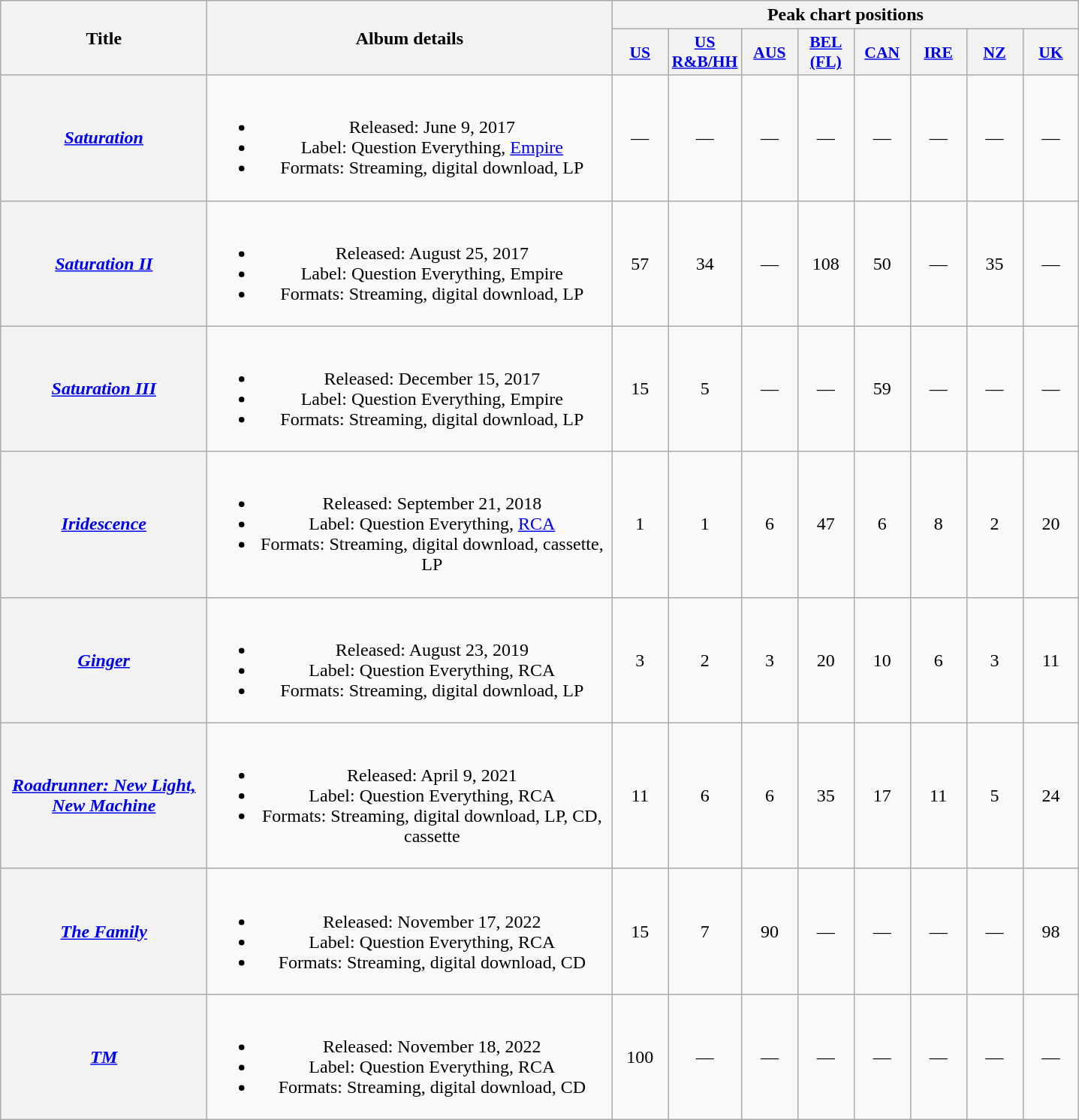<table class="wikitable plainrowheaders" style="text-align:center">
<tr>
<th scope="col" rowspan="2" style="width:11em;">Title</th>
<th scope="col" rowspan="2" style="width:22em;">Album details</th>
<th scope="col" colspan="8">Peak chart positions</th>
</tr>
<tr>
<th scope="col" style="width:3em;font-size:90%;"><a href='#'>US</a><br></th>
<th scope="col" style="width:3em;font-size:90%;"><a href='#'>US R&B/HH</a><br></th>
<th scope="col" style="width:3em;font-size:90%;"><a href='#'>AUS</a><br></th>
<th scope="col" style="width:3em;font-size:90%;"><a href='#'>BEL<br>(FL)</a><br></th>
<th scope="col" style="width:3em;font-size:90%;"><a href='#'>CAN</a><br></th>
<th scope="col" style="width:3em;font-size:90%;"><a href='#'>IRE</a><br></th>
<th scope="col" style="width:3em;font-size:90%;"><a href='#'>NZ</a><br></th>
<th scope="col" style="width:3em;font-size:90%;"><a href='#'>UK</a><br></th>
</tr>
<tr>
<th scope="row"><em><a href='#'>Saturation</a></em></th>
<td><br><ul><li>Released: June 9, 2017</li><li>Label: Question Everything, <a href='#'>Empire</a></li><li>Formats: Streaming, digital download, LP</li></ul></td>
<td>—</td>
<td>—</td>
<td>—</td>
<td>—</td>
<td>—</td>
<td>—</td>
<td>—</td>
<td>—</td>
</tr>
<tr>
<th scope="row"><em><a href='#'>Saturation II</a></em></th>
<td><br><ul><li>Released: August 25, 2017</li><li>Label: Question Everything, Empire</li><li>Formats: Streaming, digital download, LP</li></ul></td>
<td>57</td>
<td>34</td>
<td>—</td>
<td>108</td>
<td>50</td>
<td>—</td>
<td>35</td>
<td>—</td>
</tr>
<tr>
<th scope="row"><em><a href='#'>Saturation III</a></em></th>
<td><br><ul><li>Released: December 15, 2017</li><li>Label: Question Everything, Empire</li><li>Formats: Streaming, digital download, LP</li></ul></td>
<td>15</td>
<td>5</td>
<td>—</td>
<td>—</td>
<td>59</td>
<td>—</td>
<td>—</td>
<td>—</td>
</tr>
<tr>
<th scope="row"><em><a href='#'>Iridescence</a></em></th>
<td><br><ul><li>Released: September 21, 2018</li><li>Label: Question Everything, <a href='#'>RCA</a></li><li>Formats: Streaming, digital download, cassette, LP</li></ul></td>
<td>1</td>
<td>1</td>
<td>6</td>
<td>47</td>
<td>6</td>
<td>8</td>
<td>2</td>
<td>20</td>
</tr>
<tr>
<th scope="row"><em><a href='#'>Ginger</a></em></th>
<td><br><ul><li>Released: August 23, 2019</li><li>Label: Question Everything, RCA</li><li>Formats: Streaming, digital download, LP</li></ul></td>
<td>3</td>
<td>2</td>
<td>3</td>
<td>20</td>
<td>10</td>
<td>6</td>
<td>3</td>
<td>11</td>
</tr>
<tr>
<th scope="row"><em><a href='#'>Roadrunner: New Light, New Machine</a></em></th>
<td><br><ul><li>Released: April 9, 2021</li><li>Label: Question Everything, RCA</li><li>Formats: Streaming, digital download, LP, CD, cassette</li></ul></td>
<td>11</td>
<td>6</td>
<td>6</td>
<td>35</td>
<td>17</td>
<td>11</td>
<td>5</td>
<td>24</td>
</tr>
<tr>
<th scope="row"><em><a href='#'>The Family</a></em></th>
<td><br><ul><li>Released: November 17, 2022</li><li>Label: Question Everything, RCA</li><li>Formats: Streaming, digital download, CD</li></ul></td>
<td>15</td>
<td>7</td>
<td>90</td>
<td>—</td>
<td>—</td>
<td>—</td>
<td>—</td>
<td>98</td>
</tr>
<tr>
<th scope="row"><em><a href='#'>TM</a></em></th>
<td><br><ul><li>Released: November 18, 2022</li><li>Label: Question Everything, RCA</li><li>Formats: Streaming, digital download, CD</li></ul></td>
<td>100<br></td>
<td>—</td>
<td>—</td>
<td>—</td>
<td>—</td>
<td>—</td>
<td>—</td>
<td>—</td>
</tr>
</table>
